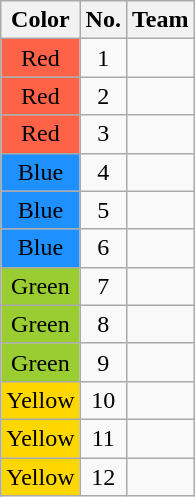<table class="wikitable" style="text-align:center;">
<tr>
<th>Color</th>
<th>No.</th>
<th>Team</th>
</tr>
<tr>
<td style="background-color:#FF6347">Red</td>
<td>1</td>
<td style="text-align:left;"></td>
</tr>
<tr>
<td style="background-color:#FF6347">Red</td>
<td>2</td>
<td style="text-align:left;"></td>
</tr>
<tr>
<td style="background-color:#FF6347">Red</td>
<td>3</td>
<td style="text-align:left;"></td>
</tr>
<tr>
<td style="background-color:#1E90FF">Blue</td>
<td>4</td>
<td style="text-align:left;"></td>
</tr>
<tr>
<td style="background-color:#1E90FF">Blue</td>
<td>5</td>
<td style="text-align:left;"></td>
</tr>
<tr>
<td style="background-color:#1E90FF">Blue</td>
<td>6</td>
<td style="text-align:left;"></td>
</tr>
<tr>
<td style="background-color:#9ACD32">Green</td>
<td>7</td>
<td style="text-align:left;"></td>
</tr>
<tr>
<td style="background-color:#9ACD32">Green</td>
<td>8</td>
<td style="text-align:left;"></td>
</tr>
<tr>
<td style="background-color:#9ACD32">Green</td>
<td>9</td>
<td style="text-align:left;"></td>
</tr>
<tr>
<td style="background-color:#FFD700">Yellow</td>
<td>10</td>
<td style="text-align:left;"></td>
</tr>
<tr>
<td style="background-color:#FFD700">Yellow</td>
<td>11</td>
<td style="text-align:left;"></td>
</tr>
<tr>
<td style="background-color:#FFD700">Yellow</td>
<td>12</td>
<td style="text-align:left;"></td>
</tr>
</table>
